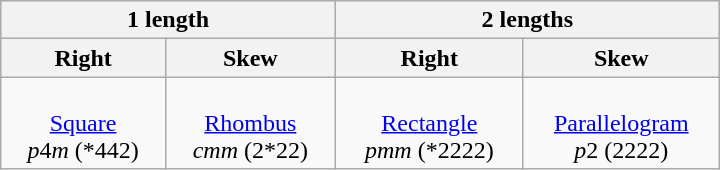<table class=wikitable width=480>
<tr>
<th colspan=2>1 length</th>
<th colspan=2>2 lengths</th>
</tr>
<tr>
<th>Right</th>
<th>Skew</th>
<th>Right</th>
<th>Skew</th>
</tr>
<tr align=center>
<td><br><a href='#'>Square</a><br><em>p</em>4<em>m</em> (*442)</td>
<td><br><a href='#'>Rhombus</a><br><em>cmm</em> (2*22)</td>
<td><br><a href='#'>Rectangle</a><br><em>pmm</em> (*2222)</td>
<td><br><a href='#'>Parallelogram</a><br><em>p</em>2 (2222)</td>
</tr>
</table>
